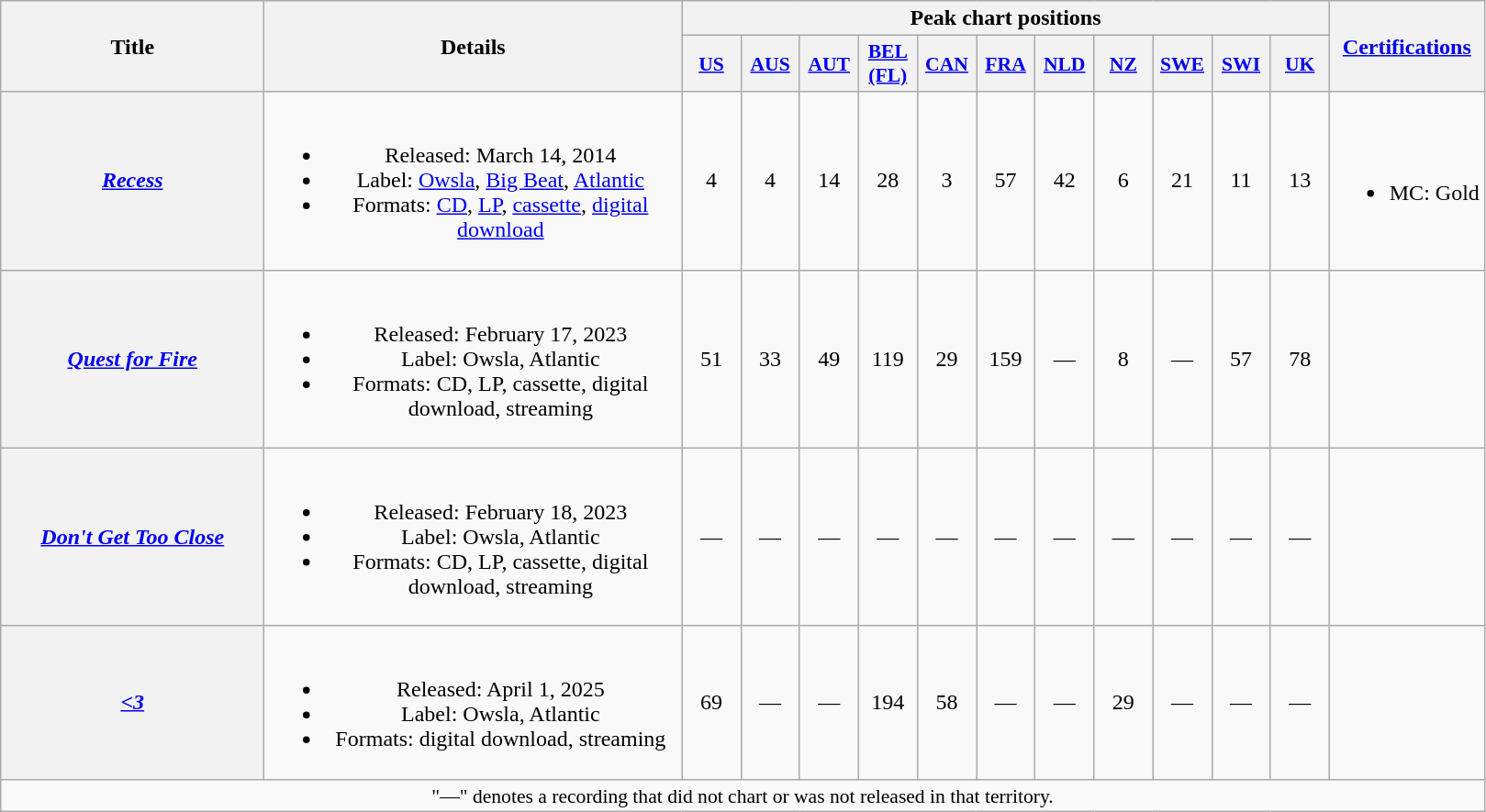<table class="wikitable plainrowheaders" style="text-align:center;">
<tr>
<th scope="col" rowspan="2" style="width:11.5em;">Title</th>
<th scope="col" rowspan="2" style="width:18.5em;">Details</th>
<th colspan="11" scope="col">Peak chart positions</th>
<th rowspan="2"><a href='#'>Certifications</a></th>
</tr>
<tr>
<th scope="col" style="width:2.5em;font-size:90%;"><a href='#'>US</a><br></th>
<th scope="col" style="width:2.5em;font-size:90%;"><a href='#'>AUS</a><br></th>
<th scope="col" style="width:2.5em;font-size:90%;"><a href='#'>AUT</a><br></th>
<th scope="col" style="width:2.5em;font-size:90%;"><a href='#'>BEL<br>(FL)</a><br></th>
<th scope="col" style="width:2.5em;font-size:90%;"><a href='#'>CAN</a><br></th>
<th scope="col" style="width:2.5em;font-size:90%;"><a href='#'>FRA</a><br></th>
<th scope="col" style="width:2.5em;font-size:90%;"><a href='#'>NLD</a><br></th>
<th scope="col" style="width:2.5em;font-size:90%;"><a href='#'>NZ</a><br></th>
<th scope="col" style="width:2.5em;font-size:90%;"><a href='#'>SWE</a><br></th>
<th scope="col" style="width:2.5em;font-size:90%;"><a href='#'>SWI</a><br></th>
<th scope="col" style="width:2.5em;font-size:90%;"><a href='#'>UK</a><br></th>
</tr>
<tr>
<th scope="row"><em><a href='#'>Recess</a></em></th>
<td><br><ul><li>Released: March 14, 2014</li><li>Label: <a href='#'>Owsla</a>, <a href='#'>Big Beat</a>, <a href='#'>Atlantic</a></li><li>Formats: <a href='#'>CD</a>, <a href='#'>LP</a>, <a href='#'>cassette</a>, <a href='#'>digital download</a></li></ul></td>
<td>4</td>
<td>4</td>
<td>14</td>
<td>28</td>
<td>3</td>
<td>57</td>
<td>42</td>
<td>6</td>
<td>21</td>
<td>11</td>
<td>13</td>
<td><br><ul><li>MC: Gold</li></ul></td>
</tr>
<tr>
<th scope="row"><em><a href='#'>Quest for Fire</a></em></th>
<td><br><ul><li>Released: February 17, 2023</li><li>Label: Owsla, Atlantic</li><li>Formats: CD, LP, cassette, digital download, streaming</li></ul></td>
<td>51</td>
<td>33</td>
<td>49</td>
<td>119</td>
<td>29</td>
<td>159</td>
<td>—</td>
<td>8</td>
<td>—</td>
<td>57</td>
<td>78</td>
<td></td>
</tr>
<tr>
<th scope="row"><em><a href='#'>Don't Get Too Close</a></em></th>
<td><br><ul><li>Released: February 18, 2023</li><li>Label: Owsla, Atlantic</li><li>Formats: CD, LP, cassette, digital download, streaming</li></ul></td>
<td>—</td>
<td>—</td>
<td>—</td>
<td>—</td>
<td>—</td>
<td>—</td>
<td>—</td>
<td>—</td>
<td>—</td>
<td>—</td>
<td>—</td>
<td></td>
</tr>
<tr>
<th scope="row"><em><a href='#'> <3</a></em></th>
<td><br><ul><li>Released: April 1, 2025</li><li>Label: Owsla, Atlantic</li><li>Formats: digital download, streaming</li></ul></td>
<td>69</td>
<td>—</td>
<td>—</td>
<td>194</td>
<td>58</td>
<td>—</td>
<td>—</td>
<td>29</td>
<td>—</td>
<td>—</td>
<td>—</td>
<td></td>
</tr>
<tr>
<td colspan="15" style="font-size:90%">"—" denotes a recording that did not chart or was not released in that territory.</td>
</tr>
</table>
